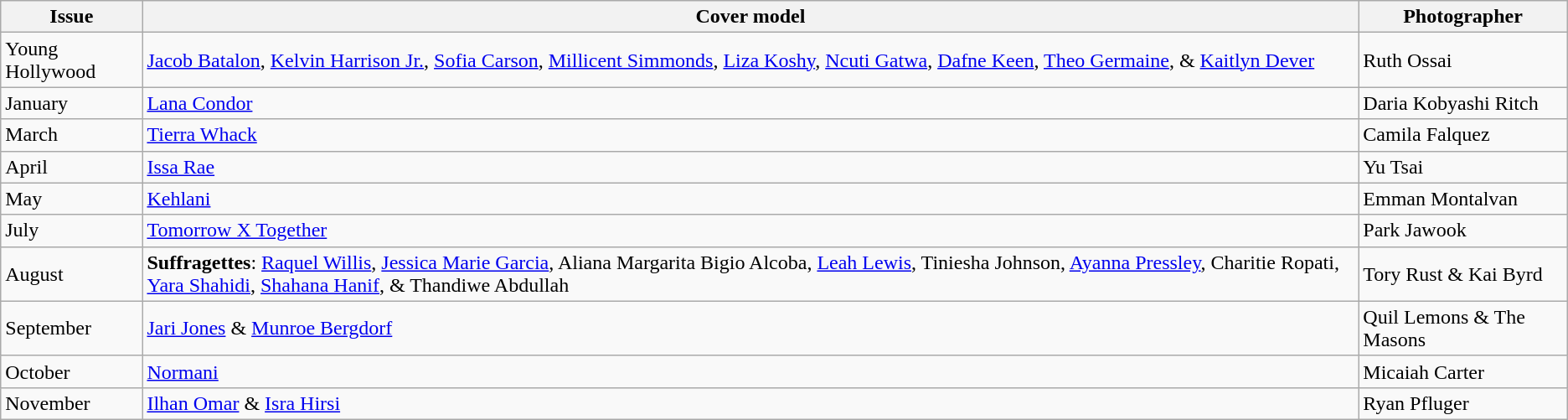<table class="sortable wikitable">
<tr>
<th>Issue</th>
<th>Cover model</th>
<th>Photographer</th>
</tr>
<tr>
<td>Young Hollywood</td>
<td><a href='#'>Jacob Batalon</a>, <a href='#'>Kelvin Harrison Jr.</a>, <a href='#'>Sofia Carson</a>, <a href='#'>Millicent Simmonds</a>, <a href='#'>Liza Koshy</a>, <a href='#'>Ncuti Gatwa</a>, <a href='#'>Dafne Keen</a>, <a href='#'>Theo Germaine</a>, & <a href='#'>Kaitlyn Dever</a></td>
<td>Ruth Ossai</td>
</tr>
<tr>
<td>January</td>
<td><a href='#'>Lana Condor</a></td>
<td>Daria Kobyashi Ritch</td>
</tr>
<tr>
<td>March</td>
<td><a href='#'>Tierra Whack</a></td>
<td>Camila Falquez</td>
</tr>
<tr>
<td>April</td>
<td><a href='#'>Issa Rae</a></td>
<td>Yu Tsai</td>
</tr>
<tr>
<td>May</td>
<td><a href='#'>Kehlani</a></td>
<td>Emman Montalvan</td>
</tr>
<tr>
<td>July</td>
<td><a href='#'>Tomorrow X Together</a></td>
<td>Park Jawook</td>
</tr>
<tr>
<td>August</td>
<td><strong>Suffragettes</strong>: <a href='#'>Raquel Willis</a>, <a href='#'>Jessica Marie Garcia</a>, Aliana Margarita Bigio Alcoba, <a href='#'>Leah Lewis</a>, Tiniesha Johnson, <a href='#'>Ayanna Pressley</a>, Charitie Ropati, <a href='#'>Yara Shahidi</a>, <a href='#'>Shahana Hanif</a>, & Thandiwe Abdullah</td>
<td>Tory Rust & Kai Byrd</td>
</tr>
<tr>
<td>September</td>
<td><a href='#'>Jari Jones</a> & <a href='#'>Munroe Bergdorf</a></td>
<td>Quil Lemons & The Masons</td>
</tr>
<tr>
<td>October</td>
<td><a href='#'>Normani</a></td>
<td>Micaiah Carter</td>
</tr>
<tr>
<td>November</td>
<td><a href='#'>Ilhan Omar</a> & <a href='#'>Isra Hirsi</a></td>
<td>Ryan Pfluger</td>
</tr>
</table>
